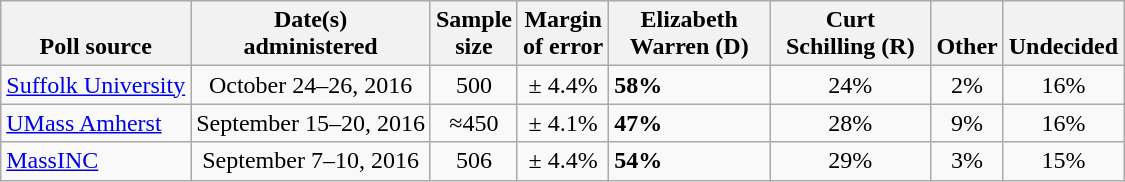<table class="wikitable">
<tr valign=bottom>
<th>Poll source</th>
<th>Date(s)<br>administered</th>
<th>Sample<br>size</th>
<th>Margin<br>of error</th>
<th style="width:100px;">Elizabeth<br>Warren (D)</th>
<th style="width:100px;">Curt<br>Schilling (R)</th>
<th>Other</th>
<th>Undecided</th>
</tr>
<tr>
<td><a href='#'>Suffolk University</a></td>
<td align=center>October 24–26, 2016</td>
<td align=center>500</td>
<td align=center>± 4.4%</td>
<td><strong>58%</strong></td>
<td align=center>24%</td>
<td align=center>2%</td>
<td align=center>16%</td>
</tr>
<tr>
<td><a href='#'>UMass Amherst</a></td>
<td align=center>September 15–20, 2016</td>
<td align=center>≈450</td>
<td align=center>± 4.1%</td>
<td><strong>47%</strong></td>
<td align=center>28%</td>
<td align=center>9%</td>
<td align=center>16%</td>
</tr>
<tr>
<td><a href='#'>MassINC</a></td>
<td align=center>September 7–10, 2016</td>
<td align=center>506</td>
<td align=center>± 4.4%</td>
<td><strong>54%</strong></td>
<td align=center>29%</td>
<td align=center>3%</td>
<td align=center>15%</td>
</tr>
</table>
